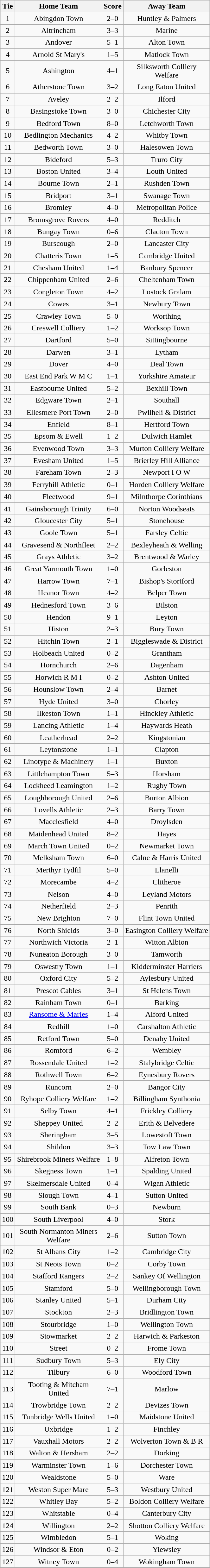<table class="wikitable" style="text-align:center;">
<tr>
<th width=20>Tie</th>
<th width=175>Home Team</th>
<th width=20>Score</th>
<th width=175>Away Team</th>
</tr>
<tr>
<td>1</td>
<td>Abingdon Town</td>
<td>2–0</td>
<td>Huntley & Palmers</td>
</tr>
<tr>
<td>2</td>
<td>Altrincham</td>
<td>3–3</td>
<td>Marine</td>
</tr>
<tr>
<td>3</td>
<td>Andover</td>
<td>5–1</td>
<td>Alton Town</td>
</tr>
<tr>
<td>4</td>
<td>Arnold St Mary's</td>
<td>1–5</td>
<td>Matlock Town</td>
</tr>
<tr>
<td>5</td>
<td>Ashington</td>
<td>4–1</td>
<td>Silksworth Colliery Welfare</td>
</tr>
<tr>
<td>6</td>
<td>Atherstone Town</td>
<td>3–2</td>
<td>Long Eaton United</td>
</tr>
<tr>
<td>7</td>
<td>Aveley</td>
<td>2–2</td>
<td>Ilford</td>
</tr>
<tr>
<td>8</td>
<td>Basingstoke Town</td>
<td>3–0</td>
<td>Chichester City</td>
</tr>
<tr>
<td>9</td>
<td>Bedford Town</td>
<td>8–0</td>
<td>Letchworth Town</td>
</tr>
<tr>
<td>10</td>
<td>Bedlington Mechanics</td>
<td>4–2</td>
<td>Whitby Town</td>
</tr>
<tr>
<td>11</td>
<td>Bedworth Town</td>
<td>3–0</td>
<td>Halesowen Town</td>
</tr>
<tr>
<td>12</td>
<td>Bideford</td>
<td>5–3</td>
<td>Truro City</td>
</tr>
<tr>
<td>13</td>
<td>Boston United</td>
<td>3–4</td>
<td>Louth United</td>
</tr>
<tr>
<td>14</td>
<td>Bourne Town</td>
<td>2–1</td>
<td>Rushden Town</td>
</tr>
<tr>
<td>15</td>
<td>Bridport</td>
<td>3–1</td>
<td>Swanage Town</td>
</tr>
<tr>
<td>16</td>
<td>Bromley</td>
<td>4–0</td>
<td>Metropolitan Police</td>
</tr>
<tr>
<td>17</td>
<td>Bromsgrove Rovers</td>
<td>4–0</td>
<td>Redditch</td>
</tr>
<tr>
<td>18</td>
<td>Bungay Town</td>
<td>0–6</td>
<td>Clacton Town</td>
</tr>
<tr>
<td>19</td>
<td>Burscough</td>
<td>2–0</td>
<td>Lancaster City</td>
</tr>
<tr>
<td>20</td>
<td>Chatteris Town</td>
<td>1–5</td>
<td>Cambridge United</td>
</tr>
<tr>
<td>21</td>
<td>Chesham United</td>
<td>1–4</td>
<td>Banbury Spencer</td>
</tr>
<tr>
<td>22</td>
<td>Chippenham United</td>
<td>2–6</td>
<td>Cheltenham Town</td>
</tr>
<tr>
<td>23</td>
<td>Congleton Town</td>
<td>4–2</td>
<td>Lostock Gralam</td>
</tr>
<tr>
<td>24</td>
<td>Cowes</td>
<td>3–1</td>
<td>Newbury Town</td>
</tr>
<tr>
<td>25</td>
<td>Crawley Town</td>
<td>5–0</td>
<td>Worthing</td>
</tr>
<tr>
<td>26</td>
<td>Creswell Colliery</td>
<td>1–2</td>
<td>Worksop Town</td>
</tr>
<tr>
<td>27</td>
<td>Dartford</td>
<td>5–0</td>
<td>Sittingbourne</td>
</tr>
<tr>
<td>28</td>
<td>Darwen</td>
<td>3–1</td>
<td>Lytham</td>
</tr>
<tr>
<td>29</td>
<td>Dover</td>
<td>4–0</td>
<td>Deal Town</td>
</tr>
<tr>
<td>30</td>
<td>East End Park W M C</td>
<td>1–1</td>
<td>Yorkshire Amateur</td>
</tr>
<tr>
<td>31</td>
<td>Eastbourne United</td>
<td>5–2</td>
<td>Bexhill Town</td>
</tr>
<tr>
<td>32</td>
<td>Edgware Town</td>
<td>2–1</td>
<td>Southall</td>
</tr>
<tr>
<td>33</td>
<td>Ellesmere Port Town</td>
<td>2–0</td>
<td>Pwllheli & District</td>
</tr>
<tr>
<td>34</td>
<td>Enfield</td>
<td>8–1</td>
<td>Hertford Town</td>
</tr>
<tr>
<td>35</td>
<td>Epsom & Ewell</td>
<td>1–2</td>
<td>Dulwich Hamlet</td>
</tr>
<tr>
<td>36</td>
<td>Evenwood Town</td>
<td>3–3</td>
<td>Murton Colliery Welfare</td>
</tr>
<tr>
<td>37</td>
<td>Evesham United</td>
<td>1–5</td>
<td>Brierley Hill Alliance</td>
</tr>
<tr>
<td>38</td>
<td>Fareham Town</td>
<td>2–3</td>
<td>Newport I O W</td>
</tr>
<tr>
<td>39</td>
<td>Ferryhill Athletic</td>
<td>0–1</td>
<td>Horden Colliery Welfare</td>
</tr>
<tr>
<td>40</td>
<td>Fleetwood</td>
<td>9–1</td>
<td>Milnthorpe Corinthians</td>
</tr>
<tr>
<td>41</td>
<td>Gainsborough Trinity</td>
<td>6–0</td>
<td>Norton Woodseats</td>
</tr>
<tr>
<td>42</td>
<td>Gloucester City</td>
<td>5–1</td>
<td>Stonehouse</td>
</tr>
<tr>
<td>43</td>
<td>Goole Town</td>
<td>5–1</td>
<td>Farsley Celtic</td>
</tr>
<tr>
<td>44</td>
<td>Gravesend & Northfleet</td>
<td>2–2</td>
<td>Bexleyheath & Welling</td>
</tr>
<tr>
<td>45</td>
<td>Grays Athletic</td>
<td>3–2</td>
<td>Brentwood & Warley</td>
</tr>
<tr>
<td>46</td>
<td>Great Yarmouth Town</td>
<td>1–0</td>
<td>Gorleston</td>
</tr>
<tr>
<td>47</td>
<td>Harrow Town</td>
<td>7–1</td>
<td>Bishop's Stortford</td>
</tr>
<tr>
<td>48</td>
<td>Heanor Town</td>
<td>4–2</td>
<td>Belper Town</td>
</tr>
<tr>
<td>49</td>
<td>Hednesford Town</td>
<td>3–6</td>
<td>Bilston</td>
</tr>
<tr>
<td>50</td>
<td>Hendon</td>
<td>9–1</td>
<td>Leyton</td>
</tr>
<tr>
<td>51</td>
<td>Histon</td>
<td>2–3</td>
<td>Bury Town</td>
</tr>
<tr>
<td>52</td>
<td>Hitchin Town</td>
<td>2–1</td>
<td>Biggleswade & District</td>
</tr>
<tr>
<td>53</td>
<td>Holbeach United</td>
<td>0–2</td>
<td>Grantham</td>
</tr>
<tr>
<td>54</td>
<td>Hornchurch</td>
<td>2–6</td>
<td>Dagenham</td>
</tr>
<tr>
<td>55</td>
<td>Horwich R M I</td>
<td>0–2</td>
<td>Ashton United</td>
</tr>
<tr>
<td>56</td>
<td>Hounslow Town</td>
<td>2–4</td>
<td>Barnet</td>
</tr>
<tr>
<td>57</td>
<td>Hyde United</td>
<td>3–0</td>
<td>Chorley</td>
</tr>
<tr>
<td>58</td>
<td>Ilkeston Town</td>
<td>1–1</td>
<td>Hinckley Athletic</td>
</tr>
<tr>
<td>59</td>
<td>Lancing Athletic</td>
<td>1–4</td>
<td>Haywards Heath</td>
</tr>
<tr>
<td>60</td>
<td>Leatherhead</td>
<td>2–2</td>
<td>Kingstonian</td>
</tr>
<tr>
<td>61</td>
<td>Leytonstone</td>
<td>1–1</td>
<td>Clapton</td>
</tr>
<tr>
<td>62</td>
<td>Linotype & Machinery</td>
<td>1–1</td>
<td>Buxton</td>
</tr>
<tr>
<td>63</td>
<td>Littlehampton Town</td>
<td>5–3</td>
<td>Horsham</td>
</tr>
<tr>
<td>64</td>
<td>Lockheed Leamington</td>
<td>1–2</td>
<td>Rugby Town</td>
</tr>
<tr>
<td>65</td>
<td>Loughborough United</td>
<td>2–6</td>
<td>Burton Albion</td>
</tr>
<tr>
<td>66</td>
<td>Lovells Athletic</td>
<td>2–3</td>
<td>Barry Town</td>
</tr>
<tr>
<td>67</td>
<td>Macclesfield</td>
<td>4–0</td>
<td>Droylsden</td>
</tr>
<tr>
<td>68</td>
<td>Maidenhead United</td>
<td>8–2</td>
<td>Hayes</td>
</tr>
<tr>
<td>69</td>
<td>March Town United</td>
<td>0–2</td>
<td>Newmarket Town</td>
</tr>
<tr>
<td>70</td>
<td>Melksham Town</td>
<td>6–0</td>
<td>Calne & Harris United</td>
</tr>
<tr>
<td>71</td>
<td>Merthyr Tydfil</td>
<td>5–0</td>
<td>Llanelli</td>
</tr>
<tr>
<td>72</td>
<td>Morecambe</td>
<td>4–2</td>
<td>Clitheroe</td>
</tr>
<tr>
<td>73</td>
<td>Nelson</td>
<td>4–0</td>
<td>Leyland Motors</td>
</tr>
<tr>
<td>74</td>
<td>Netherfield</td>
<td>2–3</td>
<td>Penrith</td>
</tr>
<tr>
<td>75</td>
<td>New Brighton</td>
<td>7–0</td>
<td>Flint Town United</td>
</tr>
<tr>
<td>76</td>
<td>North Shields</td>
<td>3–0</td>
<td>Easington Colliery Welfare</td>
</tr>
<tr>
<td>77</td>
<td>Northwich Victoria</td>
<td>2–1</td>
<td>Witton Albion</td>
</tr>
<tr>
<td>78</td>
<td>Nuneaton Borough</td>
<td>3–0</td>
<td>Tamworth</td>
</tr>
<tr>
<td>79</td>
<td>Oswestry Town</td>
<td>1–1</td>
<td>Kidderminster Harriers</td>
</tr>
<tr>
<td>80</td>
<td>Oxford City</td>
<td>5–2</td>
<td>Aylesbury United</td>
</tr>
<tr>
<td>81</td>
<td>Prescot Cables</td>
<td>3–1</td>
<td>St Helens Town</td>
</tr>
<tr>
<td>82</td>
<td>Rainham Town</td>
<td>0–1</td>
<td>Barking</td>
</tr>
<tr>
<td>83</td>
<td><a href='#'>Ransome & Marles</a></td>
<td>1–4</td>
<td>Alford United</td>
</tr>
<tr>
<td>84</td>
<td>Redhill</td>
<td>1–0</td>
<td>Carshalton Athletic</td>
</tr>
<tr>
<td>85</td>
<td>Retford Town</td>
<td>5–0</td>
<td>Denaby United</td>
</tr>
<tr>
<td>86</td>
<td>Romford</td>
<td>6–2</td>
<td>Wembley</td>
</tr>
<tr>
<td>87</td>
<td>Rossendale United</td>
<td>1–2</td>
<td>Stalybridge Celtic</td>
</tr>
<tr>
<td>88</td>
<td>Rothwell Town</td>
<td>6–2</td>
<td>Eynesbury Rovers</td>
</tr>
<tr>
<td>89</td>
<td>Runcorn</td>
<td>2–0</td>
<td>Bangor City</td>
</tr>
<tr>
<td>90</td>
<td>Ryhope Colliery Welfare</td>
<td>1–2</td>
<td>Billingham Synthonia</td>
</tr>
<tr>
<td>91</td>
<td>Selby Town</td>
<td>4–1</td>
<td>Frickley Colliery</td>
</tr>
<tr>
<td>92</td>
<td>Sheppey United</td>
<td>2–2</td>
<td>Erith & Belvedere</td>
</tr>
<tr>
<td>93</td>
<td>Sheringham</td>
<td>3–5</td>
<td>Lowestoft Town</td>
</tr>
<tr>
<td>94</td>
<td>Shildon</td>
<td>3–3</td>
<td>Tow Law Town</td>
</tr>
<tr>
<td>95</td>
<td>Shirebrook Miners Welfare</td>
<td>1–8</td>
<td>Alfreton Town</td>
</tr>
<tr>
<td>96</td>
<td>Skegness Town</td>
<td>1–1</td>
<td>Spalding United</td>
</tr>
<tr>
<td>97</td>
<td>Skelmersdale United</td>
<td>0–4</td>
<td>Wigan Athletic</td>
</tr>
<tr>
<td>98</td>
<td>Slough Town</td>
<td>4–1</td>
<td>Sutton United</td>
</tr>
<tr>
<td>99</td>
<td>South Bank</td>
<td>0–3</td>
<td>Newburn</td>
</tr>
<tr>
<td>100</td>
<td>South Liverpool</td>
<td>4–0</td>
<td>Stork</td>
</tr>
<tr>
<td>101</td>
<td>South Normanton Miners Welfare</td>
<td>2–6</td>
<td>Sutton Town</td>
</tr>
<tr>
<td>102</td>
<td>St Albans City</td>
<td>1–2</td>
<td>Cambridge City</td>
</tr>
<tr>
<td>103</td>
<td>St Neots Town</td>
<td>0–2</td>
<td>Corby Town</td>
</tr>
<tr>
<td>104</td>
<td>Stafford Rangers</td>
<td>2–2</td>
<td>Sankey Of Wellington</td>
</tr>
<tr>
<td>105</td>
<td>Stamford</td>
<td>5–0</td>
<td>Wellingborough Town</td>
</tr>
<tr>
<td>106</td>
<td>Stanley United</td>
<td>5–1</td>
<td>Durham City</td>
</tr>
<tr>
<td>107</td>
<td>Stockton</td>
<td>2–3</td>
<td>Bridlington Town</td>
</tr>
<tr>
<td>108</td>
<td>Stourbridge</td>
<td>1–0</td>
<td>Wellington Town</td>
</tr>
<tr>
<td>109</td>
<td>Stowmarket</td>
<td>2–2</td>
<td>Harwich & Parkeston</td>
</tr>
<tr>
<td>110</td>
<td>Street</td>
<td>0–2</td>
<td>Frome Town</td>
</tr>
<tr>
<td>111</td>
<td>Sudbury Town</td>
<td>5–3</td>
<td>Ely City</td>
</tr>
<tr>
<td>112</td>
<td>Tilbury</td>
<td>6–0</td>
<td>Woodford Town</td>
</tr>
<tr>
<td>113</td>
<td>Tooting & Mitcham United</td>
<td>7–1</td>
<td>Marlow</td>
</tr>
<tr>
<td>114</td>
<td>Trowbridge Town</td>
<td>2–2</td>
<td>Devizes Town</td>
</tr>
<tr>
<td>115</td>
<td>Tunbridge Wells United</td>
<td>1–0</td>
<td>Maidstone United</td>
</tr>
<tr>
<td>116</td>
<td>Uxbridge</td>
<td>1–2</td>
<td>Finchley</td>
</tr>
<tr>
<td>117</td>
<td>Vauxhall Motors</td>
<td>2–2</td>
<td>Wolverton Town & B R</td>
</tr>
<tr>
<td>118</td>
<td>Walton & Hersham</td>
<td>2–2</td>
<td>Dorking</td>
</tr>
<tr>
<td>119</td>
<td>Warminster Town</td>
<td>1–6</td>
<td>Dorchester Town</td>
</tr>
<tr>
<td>120</td>
<td>Wealdstone</td>
<td>5–0</td>
<td>Ware</td>
</tr>
<tr>
<td>121</td>
<td>Weston Super Mare</td>
<td>5–3</td>
<td>Westbury United</td>
</tr>
<tr>
<td>122</td>
<td>Whitley Bay</td>
<td>5–2</td>
<td>Boldon Colliery Welfare</td>
</tr>
<tr>
<td>123</td>
<td>Whitstable</td>
<td>0–4</td>
<td>Canterbury City</td>
</tr>
<tr>
<td>124</td>
<td>Willington</td>
<td>2–2</td>
<td>Shotton Colliery Welfare</td>
</tr>
<tr>
<td>125</td>
<td>Wimbledon</td>
<td>5–1</td>
<td>Woking</td>
</tr>
<tr>
<td>126</td>
<td>Windsor & Eton</td>
<td>0–2</td>
<td>Yiewsley</td>
</tr>
<tr>
<td>127</td>
<td>Witney Town</td>
<td>0–4</td>
<td>Wokingham Town</td>
</tr>
</table>
